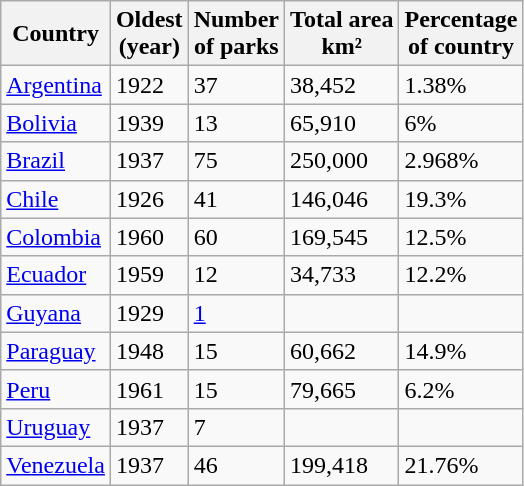<table class="wikitable sortable">
<tr>
<th>Country</th>
<th>Oldest<br>(year)</th>
<th>Number<br>of parks</th>
<th>Total area<br> km²</th>
<th>Percentage <br>of country</th>
</tr>
<tr>
<td><a href='#'>Argentina</a></td>
<td>1922</td>
<td>37</td>
<td>38,452</td>
<td>1.38%</td>
</tr>
<tr>
<td><a href='#'>Bolivia</a></td>
<td>1939</td>
<td>13</td>
<td>65,910</td>
<td>6%</td>
</tr>
<tr>
<td><a href='#'>Brazil</a></td>
<td>1937</td>
<td>75</td>
<td>250,000</td>
<td>2.968%</td>
</tr>
<tr>
<td><a href='#'>Chile</a></td>
<td>1926</td>
<td>41</td>
<td>146,046</td>
<td>19.3%</td>
</tr>
<tr>
<td><a href='#'>Colombia</a></td>
<td>1960</td>
<td>60</td>
<td>169,545</td>
<td>12.5%</td>
</tr>
<tr>
<td><a href='#'>Ecuador</a></td>
<td>1959</td>
<td>12</td>
<td>34,733</td>
<td>12.2%</td>
</tr>
<tr>
<td><a href='#'>Guyana</a></td>
<td>1929</td>
<td><a href='#'>1</a></td>
<td></td>
<td></td>
</tr>
<tr>
<td><a href='#'>Paraguay</a></td>
<td>1948</td>
<td>15</td>
<td>60,662</td>
<td>14.9%</td>
</tr>
<tr>
<td><a href='#'>Peru</a></td>
<td>1961</td>
<td>15</td>
<td>79,665</td>
<td>6.2%</td>
</tr>
<tr>
<td><a href='#'>Uruguay</a></td>
<td>1937</td>
<td>7</td>
<td></td>
<td></td>
</tr>
<tr %>
<td><a href='#'>Venezuela</a></td>
<td>1937</td>
<td>46</td>
<td>199,418</td>
<td>21.76%</td>
</tr>
</table>
